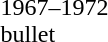<table style="width:80px;">
<tr>
<td></td>
</tr>
<tr>
<td><div>1967–1972 bullet</div></td>
</tr>
</table>
